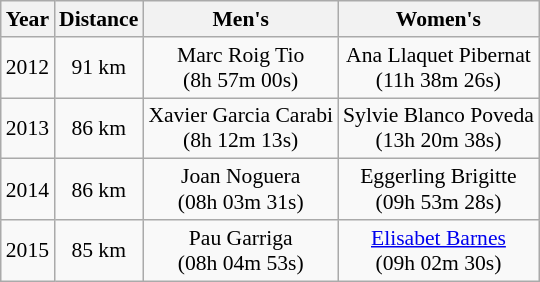<table class=wikitable style="font-size:90%">
<tr>
<th>Year</th>
<th>Distance</th>
<th>Men's</th>
<th>Women's</th>
</tr>
<tr>
<td>2012</td>
<td align="center">91 km</td>
<td align="center">Marc Roig Tio <br>(8h 57m 00s)</td>
<td align="center">Ana Llaquet Pibernat <br>(11h 38m 26s)</td>
</tr>
<tr>
<td>2013</td>
<td align="center">86 km</td>
<td align="center">Xavier Garcia Carabi <br>(8h 12m 13s)</td>
<td align="center">Sylvie Blanco Poveda <br>(13h 20m 38s)</td>
</tr>
<tr>
<td>2014</td>
<td align="center">86 km</td>
<td align="center">Joan Noguera<br>(08h 03m 31s)</td>
<td align="center">Eggerling Brigitte<br>(09h 53m 28s)</td>
</tr>
<tr>
<td>2015</td>
<td align="center">85 km</td>
<td align="center">Pau Garriga<br>(08h 04m 53s)</td>
<td align="center"><a href='#'>Elisabet Barnes</a><br>(09h 02m 30s)</td>
</tr>
</table>
